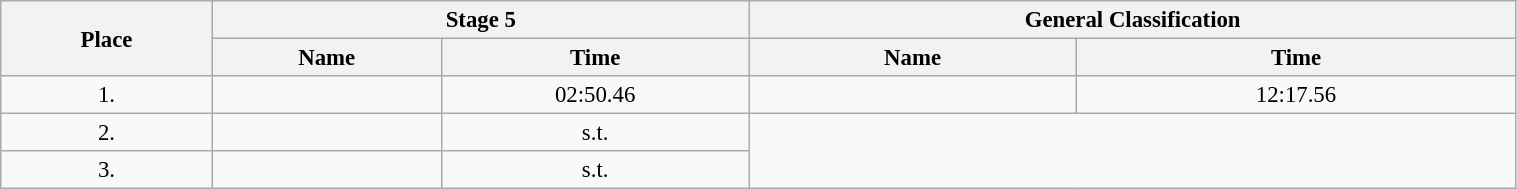<table class="wikitable" style="font-size:95%; width:80%; text-align:center;">
<tr>
<th rowspan="2">Place</th>
<th colspan="2">Stage 5</th>
<th colspan="2">General Classification</th>
</tr>
<tr>
<th>Name</th>
<th>Time</th>
<th>Name</th>
<th>Time</th>
</tr>
<tr>
<td>1.</td>
<td style="text-align:left;"></td>
<td>02:50.46</td>
<td style="text-align:left;"></td>
<td>12:17.56</td>
</tr>
<tr>
<td>2.</td>
<td style="text-align:left;"></td>
<td>s.t.</td>
</tr>
<tr>
<td>3.</td>
<td style="text-align:left;"></td>
<td>s.t.</td>
</tr>
</table>
